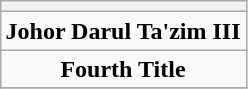<table class="wikitable" style="text-align: center; margin: 0 auto;">
<tr>
<th></th>
</tr>
<tr>
<td><strong> Johor Darul Ta'zim III</strong></td>
</tr>
<tr>
<td><strong>Fourth Title</strong></td>
</tr>
<tr>
</tr>
</table>
